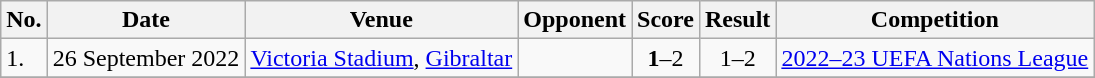<table class="wikitable">
<tr>
<th>No.</th>
<th>Date</th>
<th>Venue</th>
<th>Opponent</th>
<th>Score</th>
<th>Result</th>
<th>Competition</th>
</tr>
<tr>
<td>1.</td>
<td>26 September 2022</td>
<td><a href='#'>Victoria Stadium</a>, <a href='#'>Gibraltar</a></td>
<td></td>
<td align=center><strong>1</strong>–2</td>
<td align=center>1–2</td>
<td><a href='#'>2022–23 UEFA Nations League</a></td>
</tr>
<tr>
</tr>
</table>
